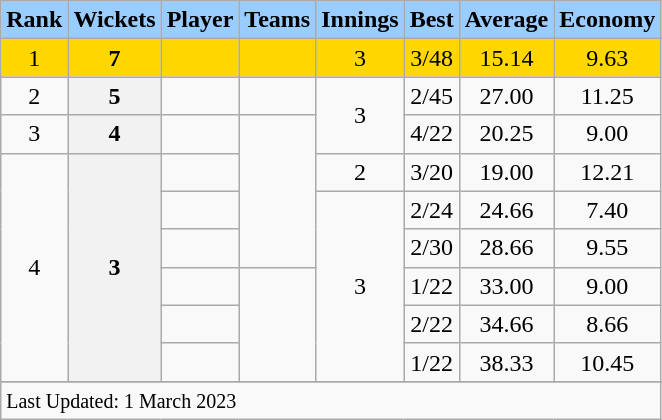<table class="wikitable plainrowheaders sortable">
<tr>
<th scope=col style="background:#9cf;">Rank</th>
<th scope=col style="background:#9cf;">Wickets</th>
<th scope=col style="background:#9cf;">Player</th>
<th scope=col style="background:#9cf;">Teams</th>
<th scope=col style="background:#9cf;">Innings</th>
<th scope=col style="background:#9cf;">Best</th>
<th scope=col style="background:#9cf;">Average</th>
<th scope=col style="background:#9cf;">Economy</th>
</tr>
<tr>
<td style="text-align:center; background:gold;">1</td>
<th scope="row"  style="text-align:center; background:gold;"><strong>7</strong></th>
<td style="background:gold;"></td>
<td style="text-align:center; background:gold;"></td>
<td style="text-align:center; background:gold;">3</td>
<td style="text-align:center; background:gold;">3/48</td>
<td style="text-align:center; background:gold;">15.14</td>
<td style="text-align:center; background:gold;">9.63</td>
</tr>
<tr>
<td align=center>2</td>
<th scope=row style=text-align:center;><strong>5</strong></th>
<td></td>
<td align=center></td>
<td align=center rowspan=2>3</td>
<td align=center>2/45</td>
<td align=center>27.00</td>
<td align=center>11.25</td>
</tr>
<tr>
<td align=center>3</td>
<th scope=row style=text-align:center;><strong>4</strong></th>
<td></td>
<td align=center rowspan=4></td>
<td align=center>4/22</td>
<td align=center>20.25</td>
<td align=center>9.00</td>
</tr>
<tr>
<td align=center rowspan=6>4</td>
<th scope=row style=text-align:center; rowspan=6><strong>3</strong></th>
<td></td>
<td align=center>2</td>
<td align=center>3/20</td>
<td align=center>19.00</td>
<td align=center>12.21</td>
</tr>
<tr>
<td></td>
<td align=center rowspan=5>3</td>
<td align=center>2/24</td>
<td align=center>24.66</td>
<td align=center>7.40</td>
</tr>
<tr>
<td></td>
<td align=center>2/30</td>
<td align=center>28.66</td>
<td align=center>9.55</td>
</tr>
<tr>
<td></td>
<td align=center rowspan=3></td>
<td align=center>1/22</td>
<td align=center>33.00</td>
<td align=center>9.00</td>
</tr>
<tr>
<td></td>
<td align=center>2/22</td>
<td align=center>34.66</td>
<td align=center>8.66</td>
</tr>
<tr>
<td></td>
<td align=center>1/22</td>
<td align=center>38.33</td>
<td align=center>10.45</td>
</tr>
<tr>
</tr>
<tr class=sortbottom>
<td colspan=9><small>Last Updated: 1 March 2023</small></td>
</tr>
</table>
